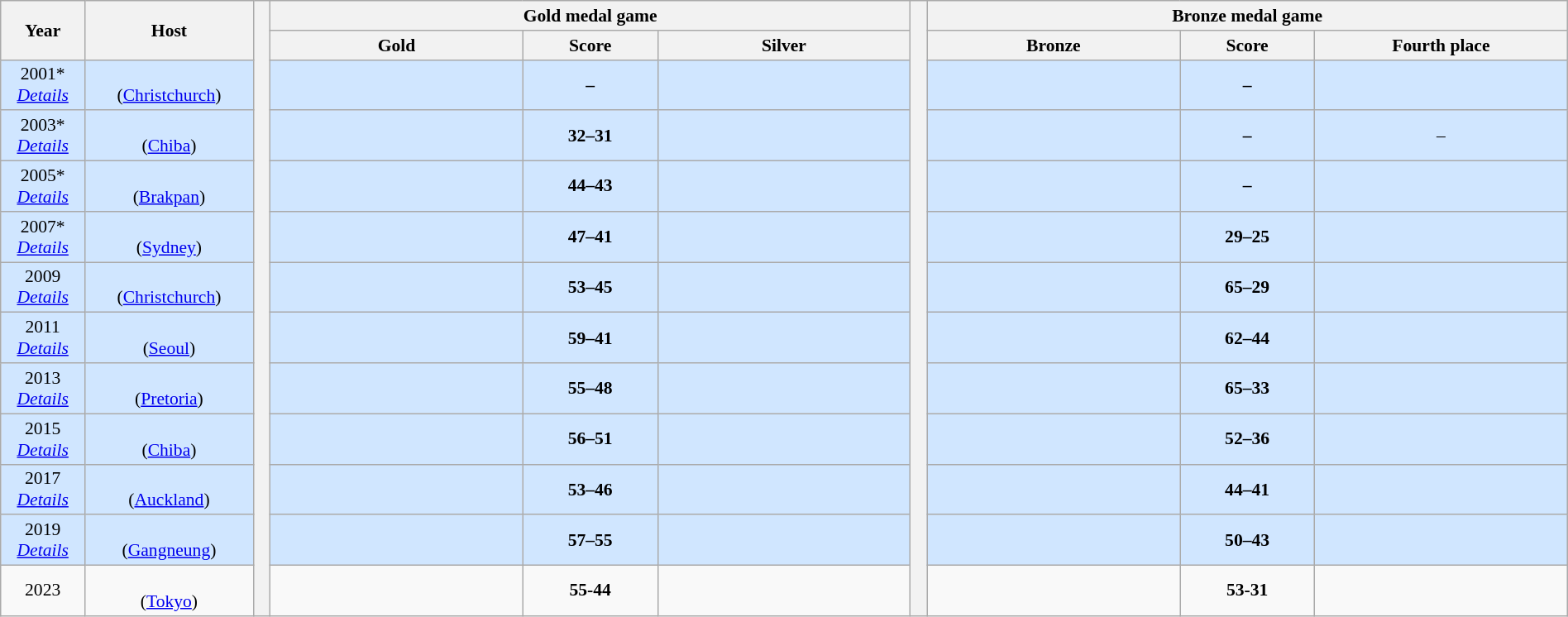<table class=wikitable style="text-align:center; font-size:90%; width:100%">
<tr>
<th rowspan=2 width=5%>Year</th>
<th rowspan=2 width=10%>Host</th>
<th rowspan="13" width="1%"></th>
<th colspan=3>Gold medal game</th>
<th rowspan="13" width="1%"></th>
<th colspan=3>Bronze medal game</th>
</tr>
<tr>
<th width=15%>Gold</th>
<th width=8%>Score</th>
<th width=15%>Silver</th>
<th width=15%>Bronze</th>
<th width=8%>Score</th>
<th width=15%>Fourth place</th>
</tr>
<tr style="background:#D0E6FF;">
<td>2001* <br> <em><a href='#'>Details</a></em></td>
<td><br> (<a href='#'>Christchurch</a>)</td>
<td><strong></strong></td>
<td><strong>–</strong></td>
<td></td>
<td></td>
<td><strong>–</strong></td>
<td></td>
</tr>
<tr style="background:#D0E6FF;">
<td>2003* <br> <em><a href='#'>Details</a></em></td>
<td><br> (<a href='#'>Chiba</a>)</td>
<td><strong></strong></td>
<td><strong>32–31</strong></td>
<td></td>
<td></td>
<td><strong>–</strong></td>
<td>–</td>
</tr>
<tr style="background:#D0E6FF;">
<td>2005* <br> <em><a href='#'>Details</a></em></td>
<td><br> (<a href='#'>Brakpan</a>)</td>
<td><strong></strong></td>
<td><strong>44–43</strong></td>
<td></td>
<td></td>
<td><strong>–</strong></td>
<td></td>
</tr>
<tr style="background:#D0E6FF;">
<td>2007* <br> <em><a href='#'>Details</a></em></td>
<td><br> (<a href='#'>Sydney</a>)</td>
<td><strong></strong></td>
<td><strong>47–41</strong></td>
<td></td>
<td></td>
<td><strong>29–25</strong></td>
<td></td>
</tr>
<tr style="background:#D0E6FF;">
<td>2009 <br> <em><a href='#'>Details</a></em></td>
<td><br> (<a href='#'>Christchurch</a>)</td>
<td><strong></strong></td>
<td><strong>53–45</strong></td>
<td></td>
<td></td>
<td><strong>65–29</strong></td>
<td></td>
</tr>
<tr style="background:#D0E6FF;">
<td>2011 <br> <em><a href='#'>Details</a></em></td>
<td><br> (<a href='#'>Seoul</a>)</td>
<td><strong></strong></td>
<td><strong>59–41</strong></td>
<td></td>
<td></td>
<td><strong>62–44</strong></td>
<td></td>
</tr>
<tr style="background:#D0E6FF;">
<td>2013 <br> <em><a href='#'>Details</a></em></td>
<td><br> (<a href='#'>Pretoria</a>)</td>
<td><strong></strong></td>
<td><strong>55–48</strong></td>
<td></td>
<td></td>
<td><strong>65–33</strong></td>
<td></td>
</tr>
<tr style="background:#D0E6FF;">
<td>2015 <br> <em><a href='#'>Details</a></em></td>
<td><br> (<a href='#'>Chiba</a>)</td>
<td><strong></strong></td>
<td><strong>56–51</strong></td>
<td></td>
<td></td>
<td><strong>52–36</strong></td>
<td></td>
</tr>
<tr style="background:#D0E6FF;">
<td>2017 <br> <em><a href='#'>Details</a></em></td>
<td><br> (<a href='#'>Auckland</a>)</td>
<td><strong></strong></td>
<td><strong>53–46</strong></td>
<td></td>
<td></td>
<td><strong>44–41</strong></td>
<td></td>
</tr>
<tr style="background:#D0E6FF;">
<td>2019 <br> <em><a href='#'>Details</a></em></td>
<td><br> (<a href='#'>Gangneung</a>)</td>
<td><strong></strong></td>
<td><strong>57–55</strong></td>
<td></td>
<td></td>
<td><strong>50–43</strong></td>
<td></td>
</tr>
<tr>
<td>2023</td>
<td><br> (<a href='#'>Tokyo</a>)</td>
<td></td>
<td><strong>55-44</strong></td>
<td><strong></strong></td>
<td></td>
<td><strong>53-31</strong></td>
<td></td>
</tr>
</table>
